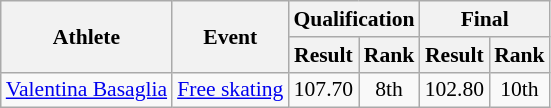<table class="wikitable" border="1" style="font-size:90%">
<tr>
<th rowspan=2>Athlete</th>
<th rowspan=2>Event</th>
<th colspan=2>Qualification</th>
<th colspan=2>Final</th>
</tr>
<tr>
<th>Result</th>
<th>Rank</th>
<th>Result</th>
<th>Rank</th>
</tr>
<tr>
<td><a href='#'>Valentina Basaglia</a></td>
<td><a href='#'>Free skating</a></td>
<td align=center>107.70</td>
<td align=center>8th</td>
<td align=center>102.80</td>
<td align=center>10th</td>
</tr>
</table>
